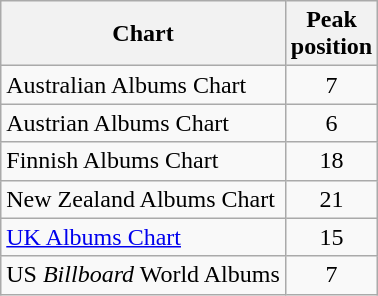<table class="wikitable sortable">
<tr>
<th>Chart</th>
<th>Peak<br>position</th>
</tr>
<tr>
<td>Australian Albums Chart</td>
<td align="center">7</td>
</tr>
<tr>
<td>Austrian Albums Chart</td>
<td align="center">6</td>
</tr>
<tr>
<td>Finnish Albums Chart</td>
<td align="center">18</td>
</tr>
<tr>
<td>New Zealand Albums Chart</td>
<td align="center">21</td>
</tr>
<tr>
<td><a href='#'>UK Albums Chart</a></td>
<td align="center">15</td>
</tr>
<tr>
<td>US <em>Billboard</em> World Albums</td>
<td align="center">7</td>
</tr>
</table>
